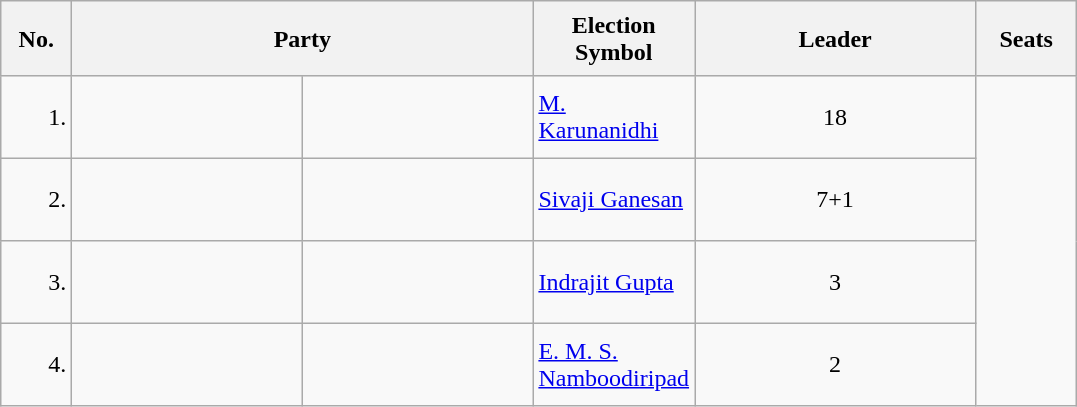<table class="wikitable">
<tr style="height: 50px;">
<th scope="col" style="width:40px;">No.<br></th>
<th scope="col" style="width:300px;" colspan="2">Party</th>
<th scope="col" style="width:80px;">Election Symbol</th>
<th scope="col" style="width:180px;">Leader</th>
<th scope="col" style="width:60px;">Seats</th>
</tr>
<tr style="height: 55px;">
<td style="text-align:right;">1.</td>
<td></td>
<td style="text-align:center;"></td>
<td><a href='#'>M. Karunanidhi</a></td>
<td style="text-align:center;">18</td>
</tr>
<tr style="height: 55px;">
<td style="text-align:right;">2.</td>
<td></td>
<td style="text-align:center;"></td>
<td><a href='#'>Sivaji Ganesan</a></td>
<td style="text-align:center;">7+1</td>
</tr>
<tr style="height: 55px;">
<td style="text-align:right;">3.</td>
<td></td>
<td style="text-align:center;"></td>
<td><a href='#'>Indrajit Gupta</a></td>
<td style="text-align:center;">3</td>
</tr>
<tr style="height: 55px;">
<td style="text-align:right;">4.</td>
<td></td>
<td style="text-align:center;"></td>
<td><a href='#'>E. M. S. Namboodiripad</a></td>
<td style="text-align:center;">2</td>
</tr>
</table>
